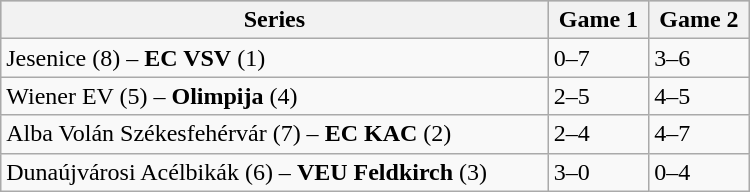<table class="wikitable" width="500px">
<tr style="background-color:#c0c0c0;">
<th>Series</th>
<th>Game 1</th>
<th>Game 2</th>
</tr>
<tr>
<td>Jesenice (8) – <strong>EC VSV</strong> (1)</td>
<td>0–7</td>
<td>3–6</td>
</tr>
<tr>
<td>Wiener EV (5) – <strong>Olimpija</strong> (4)</td>
<td>2–5</td>
<td>4–5</td>
</tr>
<tr>
<td>Alba Volán Székesfehérvár (7) – <strong>EC KAC</strong> (2)</td>
<td>2–4</td>
<td>4–7</td>
</tr>
<tr>
<td>Dunaújvárosi Acélbikák (6) – <strong>VEU Feldkirch</strong> (3)</td>
<td>3–0</td>
<td>0–4</td>
</tr>
</table>
